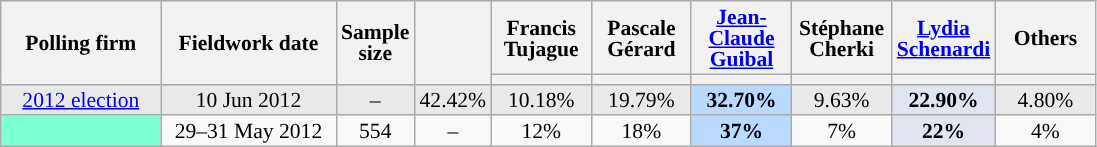<table class="wikitable sortable" style="text-align:center;font-size:90%;line-height:14px;">
<tr style="height:40px;">
<th style="width:100px;" rowspan="2">Polling firm</th>
<th style="width:110px;" rowspan="2">Fieldwork date</th>
<th style="width:35px;" rowspan="2">Sample<br>size</th>
<th style="width:30px;" rowspan="2"></th>
<th class="unsortable" style="width:60px;">Francis Tujague<br></th>
<th class="unsortable" style="width:60px;">Pascale Gérard<br></th>
<th class="unsortable" style="width:60px;"><a href='#'>Jean-Claude Guibal</a><br></th>
<th class="unsortable" style="width:60px;">Stéphane Cherki<br></th>
<th class="unsortable" style="width:60px;"><a href='#'>Lydia Schenardi</a><br></th>
<th class="unsortable" style="width:60px;">Others</th>
</tr>
<tr>
<th style="background:"></th>
<th style="background:"></th>
<th style="background:"></th>
<th style="background:"></th>
<th style="background:"></th>
<th style="background:"></th>
</tr>
<tr style="background:#E9E9E9;">
<td><a href='#'>2012 election</a></td>
<td data-sort-value="2012-06-10">10 Jun 2012</td>
<td>–</td>
<td>42.42%</td>
<td>10.18%</td>
<td>19.79%</td>
<td style="background:#B9DAFF;"><strong>32.70%</strong></td>
<td>9.63%</td>
<td style="background:#E0E5F0;"><strong>22.90%</strong></td>
<td>4.80%</td>
</tr>
<tr>
<td style="background:aquamarine;"></td>
<td data-sort-value="2012-05-31">29–31 May 2012</td>
<td>554</td>
<td>–</td>
<td>12%</td>
<td>18%</td>
<td style="background:#B9DAFF;"><strong>37%</strong></td>
<td>7%</td>
<td style="background:#E0E5F0;"><strong>22%</strong></td>
<td>4%</td>
</tr>
</table>
